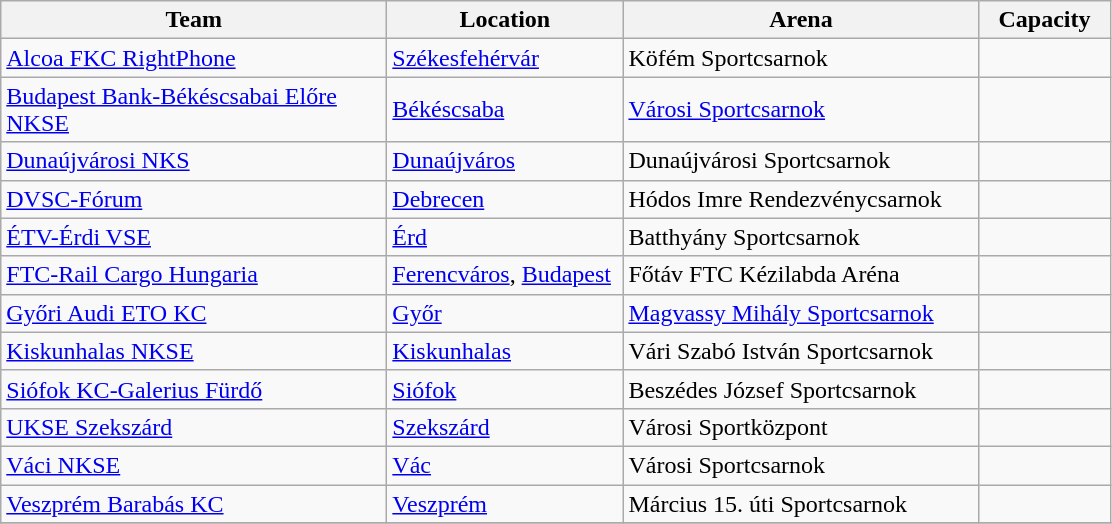<table class="wikitable sortable" style="text-align: left;">
<tr>
<th class="unsortable">Team</th>
<th class="unsortable">Location</th>
<th class="unsortable">Arena</th>
<th align="center">Capacity</th>
</tr>
<tr>
<td width="250"><a href='#'>Alcoa FKC RightPhone</a></td>
<td width="150"><a href='#'>Székesfehérvár</a></td>
<td width="230">Köfém Sportcsarnok</td>
<td width="80" align="center"></td>
</tr>
<tr>
<td><a href='#'>Budapest Bank-Békéscsabai Előre NKSE</a></td>
<td><a href='#'>Békéscsaba</a></td>
<td><a href='#'>Városi Sportcsarnok</a></td>
<td align="center"></td>
</tr>
<tr>
<td><a href='#'>Dunaújvárosi NKS</a></td>
<td><a href='#'>Dunaújváros</a></td>
<td>Dunaújvárosi Sportcsarnok</td>
<td align="center"></td>
</tr>
<tr>
<td><a href='#'>DVSC-Fórum</a></td>
<td><a href='#'>Debrecen</a></td>
<td>Hódos Imre Rendezvénycsarnok</td>
<td align="center"></td>
</tr>
<tr>
<td><a href='#'>ÉTV-Érdi VSE</a></td>
<td><a href='#'>Érd</a></td>
<td>Batthyány Sportcsarnok</td>
<td align="center"></td>
</tr>
<tr>
<td><a href='#'>FTC-Rail Cargo Hungaria</a></td>
<td><a href='#'>Ferencváros</a>, <a href='#'>Budapest</a></td>
<td>Főtáv FTC Kézilabda Aréna</td>
<td align="center"></td>
</tr>
<tr>
<td><a href='#'>Győri Audi ETO KC</a></td>
<td><a href='#'>Győr</a></td>
<td><a href='#'>Magvassy Mihály Sportcsarnok</a></td>
<td align="center"></td>
</tr>
<tr>
<td><a href='#'>Kiskunhalas NKSE</a></td>
<td><a href='#'>Kiskunhalas</a></td>
<td>Vári Szabó István Sportcsarnok</td>
<td align="center"></td>
</tr>
<tr>
<td><a href='#'>Siófok KC-Galerius Fürdő</a></td>
<td><a href='#'>Siófok</a></td>
<td>Beszédes József Sportcsarnok</td>
<td align="center"></td>
</tr>
<tr>
<td><a href='#'>UKSE Szekszárd</a></td>
<td><a href='#'>Szekszárd</a></td>
<td>Városi Sportközpont</td>
<td align="center"></td>
</tr>
<tr>
<td><a href='#'>Váci NKSE</a></td>
<td><a href='#'>Vác</a></td>
<td>Városi Sportcsarnok</td>
<td align="center"></td>
</tr>
<tr>
<td><a href='#'>Veszprém Barabás KC</a></td>
<td><a href='#'>Veszprém</a></td>
<td>Március 15. úti Sportcsarnok</td>
<td align="center"></td>
</tr>
<tr>
</tr>
</table>
